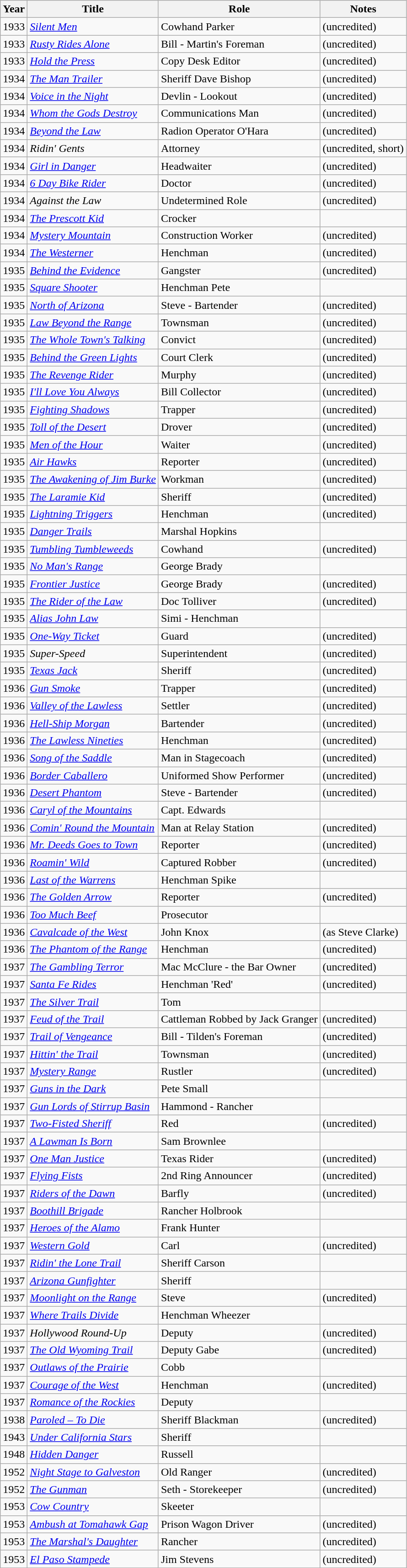<table class="wikitable sortable">
<tr>
<th>Year</th>
<th>Title</th>
<th>Role</th>
<th class="unsortable">Notes</th>
</tr>
<tr>
<td>1933</td>
<td><em><a href='#'>Silent Men</a></em></td>
<td>Cowhand Parker</td>
<td>(uncredited)</td>
</tr>
<tr>
<td>1933</td>
<td><em><a href='#'>Rusty Rides Alone</a></em></td>
<td>Bill - Martin's Foreman</td>
<td>(uncredited)</td>
</tr>
<tr>
<td>1933</td>
<td><em><a href='#'>Hold the Press</a></em></td>
<td>Copy Desk Editor</td>
<td>(uncredited)</td>
</tr>
<tr>
<td>1934</td>
<td><em><a href='#'>The Man Trailer</a></em></td>
<td>Sheriff Dave Bishop</td>
<td>(uncredited)</td>
</tr>
<tr>
<td>1934</td>
<td><em><a href='#'>Voice in the Night</a></em></td>
<td>Devlin - Lookout</td>
<td>(uncredited)</td>
</tr>
<tr>
<td>1934</td>
<td><em><a href='#'>Whom the Gods Destroy</a></em></td>
<td>Communications Man</td>
<td>(uncredited)</td>
</tr>
<tr>
<td>1934</td>
<td><em><a href='#'>Beyond the Law</a></em></td>
<td>Radion Operator O'Hara</td>
<td>(uncredited)</td>
</tr>
<tr>
<td>1934</td>
<td><em>Ridin' Gents</em></td>
<td>Attorney</td>
<td>(uncredited, short)</td>
</tr>
<tr>
<td>1934</td>
<td><em><a href='#'>Girl in Danger</a></em></td>
<td>Headwaiter</td>
<td>(uncredited)</td>
</tr>
<tr>
<td>1934</td>
<td><em><a href='#'>6 Day Bike Rider</a></em></td>
<td>Doctor</td>
<td>(uncredited)</td>
</tr>
<tr>
<td>1934</td>
<td><em>Against the Law</em></td>
<td>Undetermined Role</td>
<td>(uncredited)</td>
</tr>
<tr>
<td>1934</td>
<td><em><a href='#'>The Prescott Kid</a></em></td>
<td>Crocker</td>
<td></td>
</tr>
<tr>
<td>1934</td>
<td><em><a href='#'>Mystery Mountain</a></em></td>
<td>Construction Worker</td>
<td>(uncredited)</td>
</tr>
<tr>
<td>1934</td>
<td><em><a href='#'>The Westerner</a></em></td>
<td>Henchman</td>
<td>(uncredited)</td>
</tr>
<tr>
<td>1935</td>
<td><em><a href='#'>Behind the Evidence</a></em></td>
<td>Gangster</td>
<td>(uncredited)</td>
</tr>
<tr>
<td>1935</td>
<td><em><a href='#'>Square Shooter</a></em></td>
<td>Henchman Pete</td>
<td></td>
</tr>
<tr>
<td>1935</td>
<td><em><a href='#'>North of Arizona</a></em></td>
<td>Steve - Bartender</td>
<td>(uncredited)</td>
</tr>
<tr>
<td>1935</td>
<td><em><a href='#'>Law Beyond the Range</a></em></td>
<td>Townsman</td>
<td>(uncredited)</td>
</tr>
<tr>
<td>1935</td>
<td><em><a href='#'>The Whole Town's Talking</a></em></td>
<td>Convict</td>
<td>(uncredited)</td>
</tr>
<tr>
<td>1935</td>
<td><em><a href='#'>Behind the Green Lights</a></em></td>
<td>Court Clerk</td>
<td>(uncredited)</td>
</tr>
<tr>
<td>1935</td>
<td><em><a href='#'>The Revenge Rider</a></em></td>
<td>Murphy</td>
<td>(uncredited)</td>
</tr>
<tr>
<td>1935</td>
<td><em><a href='#'>I'll Love You Always</a></em></td>
<td>Bill Collector</td>
<td>(uncredited)</td>
</tr>
<tr>
<td>1935</td>
<td><em><a href='#'>Fighting Shadows</a></em></td>
<td>Trapper</td>
<td>(uncredited)</td>
</tr>
<tr>
<td>1935</td>
<td><em><a href='#'>Toll of the Desert</a></em></td>
<td>Drover</td>
<td>(uncredited)</td>
</tr>
<tr>
<td>1935</td>
<td><em><a href='#'>Men of the Hour</a></em></td>
<td>Waiter</td>
<td>(uncredited)</td>
</tr>
<tr>
<td>1935</td>
<td><em><a href='#'>Air Hawks</a></em></td>
<td>Reporter</td>
<td>(uncredited)</td>
</tr>
<tr>
<td>1935</td>
<td><em><a href='#'>The Awakening of Jim Burke</a></em></td>
<td>Workman</td>
<td>(uncredited)</td>
</tr>
<tr>
<td>1935</td>
<td><em><a href='#'>The Laramie Kid</a></em></td>
<td>Sheriff</td>
<td>(uncredited)</td>
</tr>
<tr>
<td>1935</td>
<td><em><a href='#'>Lightning Triggers</a></em></td>
<td>Henchman</td>
<td>(uncredited)</td>
</tr>
<tr>
<td>1935</td>
<td><em><a href='#'>Danger Trails</a></em></td>
<td>Marshal Hopkins</td>
<td></td>
</tr>
<tr>
<td>1935</td>
<td><em><a href='#'>Tumbling Tumbleweeds</a></em></td>
<td>Cowhand</td>
<td>(uncredited)</td>
</tr>
<tr>
<td>1935</td>
<td><em><a href='#'>No Man's Range</a></em></td>
<td>George Brady</td>
<td></td>
</tr>
<tr>
<td>1935</td>
<td><em><a href='#'>Frontier Justice</a></em></td>
<td>George Brady</td>
<td>(uncredited)</td>
</tr>
<tr>
<td>1935</td>
<td><em><a href='#'>The Rider of the Law</a></em></td>
<td>Doc Tolliver</td>
<td>(uncredited)</td>
</tr>
<tr>
<td>1935</td>
<td><em><a href='#'>Alias John Law</a></em></td>
<td>Simi - Henchman</td>
<td></td>
</tr>
<tr>
<td>1935</td>
<td><em><a href='#'>One-Way Ticket</a></em></td>
<td>Guard</td>
<td>(uncredited)</td>
</tr>
<tr>
<td>1935</td>
<td><em>Super-Speed</em></td>
<td>Superintendent</td>
<td>(uncredited)</td>
</tr>
<tr>
<td>1935</td>
<td><em><a href='#'>Texas Jack</a></em></td>
<td>Sheriff</td>
<td>(uncredited)</td>
</tr>
<tr>
<td>1936</td>
<td><em><a href='#'>Gun Smoke</a></em></td>
<td>Trapper</td>
<td>(uncredited)</td>
</tr>
<tr>
<td>1936</td>
<td><em><a href='#'>Valley of the Lawless</a></em></td>
<td>Settler</td>
<td>(uncredited)</td>
</tr>
<tr>
<td>1936</td>
<td><em><a href='#'>Hell-Ship Morgan</a></em></td>
<td>Bartender</td>
<td>(uncredited)</td>
</tr>
<tr>
<td>1936</td>
<td><em><a href='#'>The Lawless Nineties</a></em></td>
<td>Henchman</td>
<td>(uncredited)</td>
</tr>
<tr>
<td>1936</td>
<td><em><a href='#'>Song of the Saddle</a></em></td>
<td>Man in Stagecoach</td>
<td>(uncredited)</td>
</tr>
<tr>
<td>1936</td>
<td><em><a href='#'>Border Caballero</a></em></td>
<td>Uniformed Show Performer</td>
<td>(uncredited)</td>
</tr>
<tr>
<td>1936</td>
<td><em><a href='#'>Desert Phantom</a></em></td>
<td>Steve - Bartender</td>
<td>(uncredited)</td>
</tr>
<tr>
<td>1936</td>
<td><em><a href='#'>Caryl of the Mountains</a></em></td>
<td>Capt. Edwards</td>
<td></td>
</tr>
<tr>
<td>1936</td>
<td><em><a href='#'>Comin' Round the Mountain</a></em></td>
<td>Man at Relay Station</td>
<td>(uncredited)</td>
</tr>
<tr>
<td>1936</td>
<td><em><a href='#'>Mr. Deeds Goes to Town</a></em></td>
<td>Reporter</td>
<td>(uncredited)</td>
</tr>
<tr>
<td>1936</td>
<td><em><a href='#'>Roamin' Wild</a></em></td>
<td>Captured Robber</td>
<td>(uncredited)</td>
</tr>
<tr>
<td>1936</td>
<td><em><a href='#'>Last of the Warrens</a></em></td>
<td>Henchman Spike</td>
<td></td>
</tr>
<tr>
<td>1936</td>
<td><em><a href='#'>The Golden Arrow</a></em></td>
<td>Reporter</td>
<td>(uncredited)</td>
</tr>
<tr>
<td>1936</td>
<td><em><a href='#'>Too Much Beef</a></em></td>
<td>Prosecutor</td>
<td></td>
</tr>
<tr>
<td>1936</td>
<td><em><a href='#'>Cavalcade of the West</a></em></td>
<td>John Knox</td>
<td>(as Steve Clarke)</td>
</tr>
<tr>
<td>1936</td>
<td><em><a href='#'>The Phantom of the Range</a></em></td>
<td>Henchman</td>
<td>(uncredited)</td>
</tr>
<tr>
<td>1937</td>
<td><em><a href='#'>The Gambling Terror</a></em></td>
<td>Mac McClure - the Bar Owner</td>
<td>(uncredited)</td>
</tr>
<tr>
<td>1937</td>
<td><em><a href='#'>Santa Fe Rides</a></em></td>
<td>Henchman 'Red'</td>
<td>(uncredited)</td>
</tr>
<tr>
<td>1937</td>
<td><em><a href='#'>The Silver Trail</a></em></td>
<td>Tom</td>
<td></td>
</tr>
<tr>
<td>1937</td>
<td><em><a href='#'>Feud of the Trail</a></em></td>
<td>Cattleman Robbed by Jack Granger</td>
<td>(uncredited)</td>
</tr>
<tr>
<td>1937</td>
<td><em><a href='#'>Trail of Vengeance</a></em></td>
<td>Bill - Tilden's Foreman</td>
<td>(uncredited)</td>
</tr>
<tr>
<td>1937</td>
<td><em><a href='#'>Hittin' the Trail</a></em></td>
<td>Townsman</td>
<td>(uncredited)</td>
</tr>
<tr>
<td>1937</td>
<td><em><a href='#'>Mystery Range</a></em></td>
<td>Rustler</td>
<td>(uncredited)</td>
</tr>
<tr>
<td>1937</td>
<td><em><a href='#'>Guns in the Dark</a></em></td>
<td>Pete Small</td>
<td></td>
</tr>
<tr>
<td>1937</td>
<td><em><a href='#'>Gun Lords of Stirrup Basin</a></em></td>
<td>Hammond - Rancher</td>
<td></td>
</tr>
<tr>
<td>1937</td>
<td><em><a href='#'>Two-Fisted Sheriff</a></em></td>
<td>Red</td>
<td>(uncredited)</td>
</tr>
<tr>
<td>1937</td>
<td><em><a href='#'>A Lawman Is Born</a></em></td>
<td>Sam Brownlee</td>
<td></td>
</tr>
<tr>
<td>1937</td>
<td><em><a href='#'>One Man Justice</a></em></td>
<td>Texas Rider</td>
<td>(uncredited)</td>
</tr>
<tr>
<td>1937</td>
<td><em><a href='#'>Flying Fists</a></em></td>
<td>2nd Ring Announcer</td>
<td>(uncredited)</td>
</tr>
<tr>
<td>1937</td>
<td><em><a href='#'>Riders of the Dawn</a></em></td>
<td>Barfly</td>
<td>(uncredited)</td>
</tr>
<tr>
<td>1937</td>
<td><em><a href='#'>Boothill Brigade</a></em></td>
<td>Rancher Holbrook</td>
<td></td>
</tr>
<tr>
<td>1937</td>
<td><em><a href='#'>Heroes of the Alamo</a></em></td>
<td>Frank Hunter</td>
<td></td>
</tr>
<tr>
<td>1937</td>
<td><em><a href='#'>Western Gold</a></em></td>
<td>Carl</td>
<td>(uncredited)</td>
</tr>
<tr>
<td>1937</td>
<td><em><a href='#'>Ridin' the Lone Trail</a></em></td>
<td>Sheriff Carson</td>
<td></td>
</tr>
<tr>
<td>1937</td>
<td><em><a href='#'>Arizona Gunfighter</a></em></td>
<td>Sheriff</td>
<td></td>
</tr>
<tr>
<td>1937</td>
<td><em><a href='#'>Moonlight on the Range</a></em></td>
<td>Steve</td>
<td>(uncredited)</td>
</tr>
<tr>
<td>1937</td>
<td><em><a href='#'>Where Trails Divide</a></em></td>
<td>Henchman Wheezer</td>
<td></td>
</tr>
<tr>
<td>1937</td>
<td><em>Hollywood Round-Up</em></td>
<td>Deputy</td>
<td>(uncredited)</td>
</tr>
<tr>
<td>1937</td>
<td><em><a href='#'>The Old Wyoming Trail</a></em></td>
<td>Deputy Gabe</td>
<td>(uncredited)</td>
</tr>
<tr>
<td>1937</td>
<td><em><a href='#'>Outlaws of the Prairie</a></em></td>
<td>Cobb</td>
<td></td>
</tr>
<tr>
<td>1937</td>
<td><em><a href='#'>Courage of the West</a></em></td>
<td>Henchman</td>
<td>(uncredited)</td>
</tr>
<tr>
<td>1937</td>
<td><em><a href='#'>Romance of the Rockies</a></em></td>
<td>Deputy</td>
<td></td>
</tr>
<tr>
<td>1938</td>
<td><em><a href='#'>Paroled – To Die</a></em></td>
<td>Sheriff Blackman</td>
<td>(uncredited)</td>
</tr>
<tr>
<td>1943</td>
<td><em><a href='#'>Under California Stars</a></em></td>
<td>Sheriff</td>
<td></td>
</tr>
<tr>
<td>1948</td>
<td><em><a href='#'>Hidden Danger</a></em></td>
<td>Russell</td>
<td></td>
</tr>
<tr>
<td>1952</td>
<td><em><a href='#'>Night Stage to Galveston</a></em></td>
<td>Old Ranger</td>
<td>(uncredited)</td>
</tr>
<tr>
<td>1952</td>
<td><em><a href='#'>The Gunman</a></em></td>
<td>Seth - Storekeeper</td>
<td>(uncredited)</td>
</tr>
<tr>
<td>1953</td>
<td><em><a href='#'>Cow Country</a></em></td>
<td>Skeeter</td>
<td></td>
</tr>
<tr>
<td>1953</td>
<td><em><a href='#'>Ambush at Tomahawk Gap</a></em></td>
<td>Prison Wagon Driver</td>
<td>(uncredited)</td>
</tr>
<tr>
<td>1953</td>
<td><em><a href='#'>The Marshal's Daughter</a></em></td>
<td>Rancher</td>
<td>(uncredited)</td>
</tr>
<tr>
<td>1953</td>
<td><em><a href='#'>El Paso Stampede</a></em></td>
<td>Jim Stevens</td>
<td>(uncredited)</td>
</tr>
</table>
